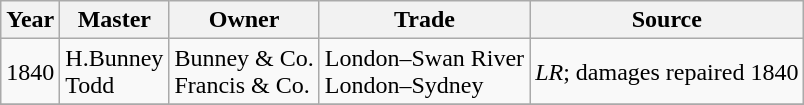<table class="wikitable">
<tr>
<th>Year</th>
<th>Master</th>
<th>Owner</th>
<th>Trade</th>
<th>Source</th>
</tr>
<tr>
<td>1840</td>
<td>H.Bunney<br>Todd</td>
<td>Bunney & Co.<br>Francis & Co.</td>
<td>London–Swan River<br>London–Sydney</td>
<td><em>LR</em>; damages repaired 1840</td>
</tr>
<tr>
</tr>
</table>
